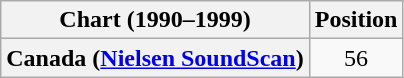<table class="wikitable plainrowheaders" style="text-align:center">
<tr>
<th>Chart (1990–1999)</th>
<th>Position</th>
</tr>
<tr>
<th scope="row">Canada (<a href='#'>Nielsen SoundScan</a>)</th>
<td>56</td>
</tr>
</table>
